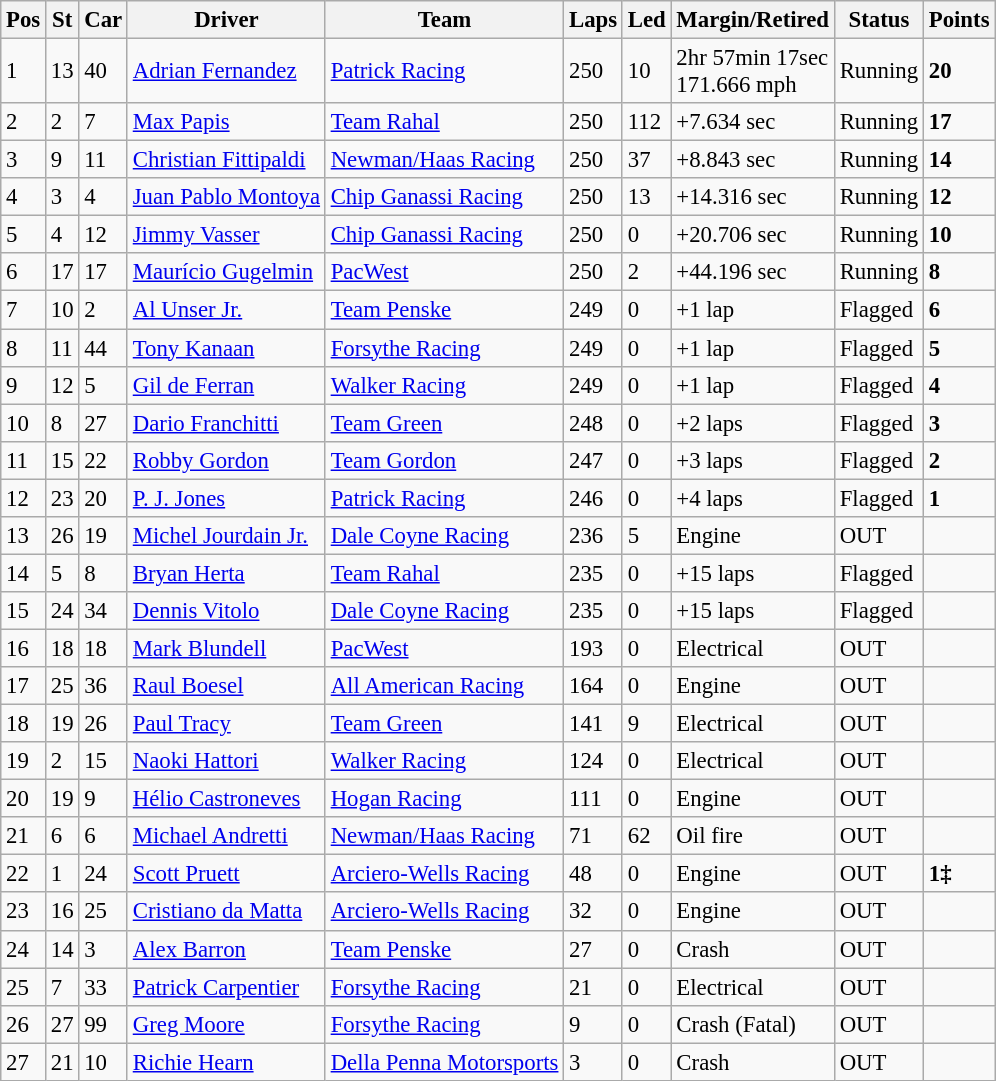<table class="wikitable" style="font-size: 95%;">
<tr>
<th>Pos</th>
<th>St</th>
<th>Car</th>
<th>Driver</th>
<th>Team</th>
<th>Laps</th>
<th>Led</th>
<th>Margin/Retired</th>
<th>Status</th>
<th>Points</th>
</tr>
<tr>
<td>1</td>
<td>13</td>
<td>40</td>
<td> <a href='#'>Adrian Fernandez</a></td>
<td><a href='#'>Patrick Racing</a></td>
<td>250</td>
<td>10</td>
<td>2hr 57min 17sec<br>171.666 mph</td>
<td>Running</td>
<td><strong>20</strong></td>
</tr>
<tr>
<td>2</td>
<td>2</td>
<td>7</td>
<td> <a href='#'>Max Papis</a></td>
<td><a href='#'>Team Rahal</a></td>
<td>250</td>
<td>112</td>
<td>+7.634 sec</td>
<td>Running</td>
<td><strong>17</strong></td>
</tr>
<tr>
<td>3</td>
<td>9</td>
<td>11</td>
<td> <a href='#'>Christian Fittipaldi</a></td>
<td><a href='#'>Newman/Haas Racing</a></td>
<td>250</td>
<td>37</td>
<td>+8.843 sec</td>
<td>Running</td>
<td><strong>14</strong></td>
</tr>
<tr>
<td>4</td>
<td>3</td>
<td>4</td>
<td> <a href='#'>Juan Pablo Montoya</a></td>
<td><a href='#'>Chip Ganassi Racing</a></td>
<td>250</td>
<td>13</td>
<td>+14.316 sec</td>
<td>Running</td>
<td><strong>12</strong></td>
</tr>
<tr>
<td>5</td>
<td>4</td>
<td>12</td>
<td> <a href='#'>Jimmy Vasser</a></td>
<td><a href='#'>Chip Ganassi Racing</a></td>
<td>250</td>
<td>0</td>
<td>+20.706 sec</td>
<td>Running</td>
<td><strong>10</strong></td>
</tr>
<tr>
<td>6</td>
<td>17</td>
<td>17</td>
<td> <a href='#'>Maurício Gugelmin</a></td>
<td><a href='#'>PacWest</a></td>
<td>250</td>
<td>2</td>
<td>+44.196 sec</td>
<td>Running</td>
<td><strong>8</strong></td>
</tr>
<tr>
<td>7</td>
<td>10</td>
<td>2</td>
<td> <a href='#'>Al Unser Jr.</a></td>
<td><a href='#'>Team Penske</a></td>
<td>249</td>
<td>0</td>
<td>+1 lap</td>
<td>Flagged</td>
<td><strong>6</strong></td>
</tr>
<tr>
<td>8</td>
<td>11</td>
<td>44</td>
<td> <a href='#'>Tony Kanaan</a></td>
<td><a href='#'>Forsythe Racing</a></td>
<td>249</td>
<td>0</td>
<td>+1 lap</td>
<td>Flagged</td>
<td><strong>5</strong></td>
</tr>
<tr>
<td>9</td>
<td>12</td>
<td>5</td>
<td>  <a href='#'>Gil de Ferran</a></td>
<td><a href='#'>Walker Racing</a></td>
<td>249</td>
<td>0</td>
<td>+1 lap</td>
<td>Flagged</td>
<td><strong>4</strong></td>
</tr>
<tr>
<td>10</td>
<td>8</td>
<td>27</td>
<td> <a href='#'>Dario Franchitti</a></td>
<td><a href='#'>Team Green</a></td>
<td>248</td>
<td>0</td>
<td>+2 laps</td>
<td>Flagged</td>
<td><strong>3</strong></td>
</tr>
<tr>
<td>11</td>
<td>15</td>
<td>22</td>
<td> <a href='#'>Robby Gordon</a></td>
<td><a href='#'>Team Gordon</a></td>
<td>247</td>
<td>0</td>
<td>+3 laps</td>
<td>Flagged</td>
<td><strong>2</strong></td>
</tr>
<tr>
<td>12</td>
<td>23</td>
<td>20</td>
<td> <a href='#'>P. J. Jones</a></td>
<td><a href='#'>Patrick Racing</a></td>
<td>246</td>
<td>0</td>
<td>+4 laps</td>
<td>Flagged</td>
<td><strong>1</strong></td>
</tr>
<tr>
<td>13</td>
<td>26</td>
<td>19</td>
<td> <a href='#'>Michel Jourdain Jr.</a></td>
<td><a href='#'>Dale Coyne Racing</a></td>
<td>236</td>
<td>5</td>
<td>Engine</td>
<td>OUT</td>
<td></td>
</tr>
<tr>
<td>14</td>
<td>5</td>
<td>8</td>
<td> <a href='#'>Bryan Herta</a></td>
<td><a href='#'>Team Rahal</a></td>
<td>235</td>
<td>0</td>
<td>+15 laps</td>
<td>Flagged</td>
<td></td>
</tr>
<tr>
<td>15</td>
<td>24</td>
<td>34</td>
<td> <a href='#'>Dennis Vitolo</a></td>
<td><a href='#'>Dale Coyne Racing</a></td>
<td>235</td>
<td>0</td>
<td>+15 laps</td>
<td>Flagged</td>
<td></td>
</tr>
<tr>
<td>16</td>
<td>18</td>
<td>18</td>
<td> <a href='#'>Mark Blundell</a></td>
<td><a href='#'>PacWest</a></td>
<td>193</td>
<td>0</td>
<td>Electrical</td>
<td>OUT</td>
<td></td>
</tr>
<tr>
<td>17</td>
<td>25</td>
<td>36</td>
<td> <a href='#'>Raul Boesel</a></td>
<td><a href='#'>All American Racing</a></td>
<td>164</td>
<td>0</td>
<td>Engine</td>
<td>OUT</td>
<td></td>
</tr>
<tr>
<td>18</td>
<td>19</td>
<td>26</td>
<td> <a href='#'>Paul Tracy</a></td>
<td><a href='#'>Team Green</a></td>
<td>141</td>
<td>9</td>
<td>Electrical</td>
<td>OUT</td>
<td></td>
</tr>
<tr>
<td>19</td>
<td>2</td>
<td>15</td>
<td> <a href='#'>Naoki Hattori</a></td>
<td><a href='#'>Walker Racing</a></td>
<td>124</td>
<td>0</td>
<td>Electrical</td>
<td>OUT</td>
<td></td>
</tr>
<tr>
<td>20</td>
<td>19</td>
<td>9</td>
<td> <a href='#'>Hélio Castroneves</a></td>
<td><a href='#'>Hogan Racing</a></td>
<td>111</td>
<td>0</td>
<td>Engine</td>
<td>OUT</td>
<td></td>
</tr>
<tr>
<td>21</td>
<td>6</td>
<td>6</td>
<td> <a href='#'>Michael Andretti</a></td>
<td><a href='#'>Newman/Haas Racing</a></td>
<td>71</td>
<td>62</td>
<td>Oil fire</td>
<td>OUT</td>
<td></td>
</tr>
<tr>
<td>22</td>
<td>1</td>
<td>24</td>
<td> <a href='#'>Scott Pruett</a></td>
<td><a href='#'>Arciero-Wells Racing</a></td>
<td>48</td>
<td>0</td>
<td>Engine</td>
<td>OUT</td>
<td><strong>1‡</strong></td>
</tr>
<tr>
<td>23</td>
<td>16</td>
<td>25</td>
<td> <a href='#'>Cristiano da Matta</a></td>
<td><a href='#'>Arciero-Wells Racing</a></td>
<td>32</td>
<td>0</td>
<td>Engine</td>
<td>OUT</td>
<td></td>
</tr>
<tr>
<td>24</td>
<td>14</td>
<td>3</td>
<td> <a href='#'>Alex Barron</a></td>
<td><a href='#'>Team Penske</a></td>
<td>27</td>
<td>0</td>
<td>Crash</td>
<td>OUT</td>
<td></td>
</tr>
<tr>
<td>25</td>
<td>7</td>
<td>33</td>
<td> <a href='#'>Patrick Carpentier</a></td>
<td><a href='#'>Forsythe Racing</a></td>
<td>21</td>
<td>0</td>
<td>Electrical</td>
<td>OUT</td>
<td></td>
</tr>
<tr>
<td>26</td>
<td>27</td>
<td>99</td>
<td> <a href='#'>Greg Moore</a></td>
<td><a href='#'>Forsythe Racing</a></td>
<td>9</td>
<td>0</td>
<td>Crash (Fatal)</td>
<td>OUT</td>
<td></td>
</tr>
<tr>
<td>27</td>
<td>21</td>
<td>10</td>
<td> <a href='#'>Richie Hearn</a></td>
<td><a href='#'>Della Penna Motorsports</a></td>
<td>3</td>
<td>0</td>
<td>Crash</td>
<td>OUT</td>
<td></td>
</tr>
</table>
